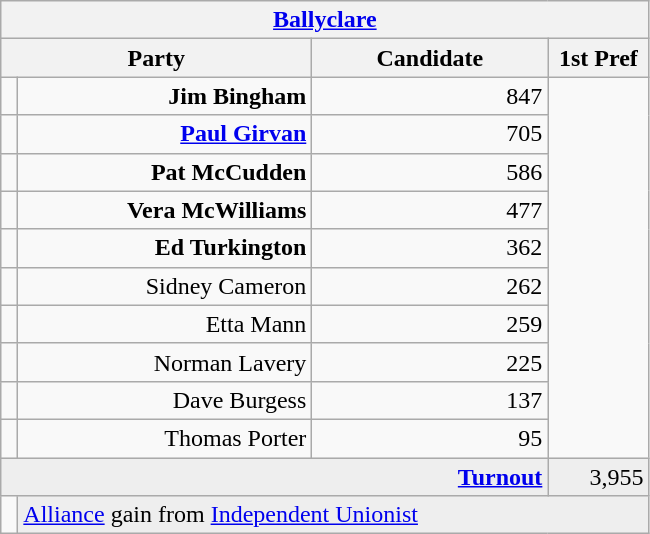<table class="wikitable">
<tr>
<th colspan="4" align="center"><a href='#'>Ballyclare</a></th>
</tr>
<tr>
<th colspan="2" align="center" width=200>Party</th>
<th width=150>Candidate</th>
<th width=60>1st Pref</th>
</tr>
<tr>
<td></td>
<td align="right"><strong>Jim Bingham</strong></td>
<td align="right">847</td>
</tr>
<tr>
<td></td>
<td align="right"><strong><a href='#'>Paul Girvan</a></strong></td>
<td align="right">705</td>
</tr>
<tr>
<td></td>
<td align="right"><strong>Pat McCudden</strong></td>
<td align="right">586</td>
</tr>
<tr>
<td></td>
<td align="right"><strong>Vera McWilliams</strong></td>
<td align="right">477</td>
</tr>
<tr>
<td></td>
<td align="right"><strong>Ed Turkington</strong></td>
<td align="right">362</td>
</tr>
<tr>
<td></td>
<td align="right">Sidney Cameron</td>
<td align="right">262</td>
</tr>
<tr>
<td></td>
<td align="right">Etta Mann</td>
<td align="right">259</td>
</tr>
<tr>
<td></td>
<td align="right">Norman Lavery</td>
<td align="right">225</td>
</tr>
<tr>
<td></td>
<td align="right">Dave Burgess</td>
<td align="right">137</td>
</tr>
<tr>
<td></td>
<td align="right">Thomas Porter</td>
<td align="right">95</td>
</tr>
<tr bgcolor="EEEEEE">
<td colspan=3 align="right"><strong><a href='#'>Turnout</a></strong></td>
<td align="right">3,955</td>
</tr>
<tr>
<td bgcolor=></td>
<td colspan=3 bgcolor="EEEEEE"><a href='#'>Alliance</a> gain from <a href='#'>Independent Unionist</a></td>
</tr>
</table>
